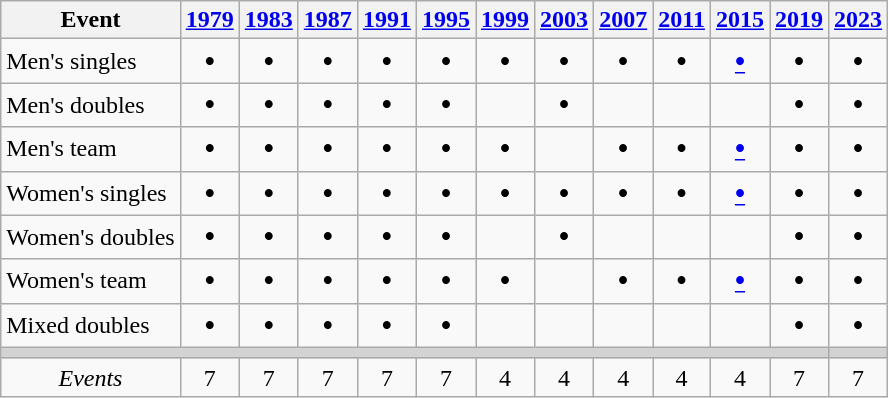<table class="wikitable" style="text-align:center">
<tr>
<th>Event</th>
<th><a href='#'>1979</a></th>
<th><a href='#'>1983</a></th>
<th><a href='#'>1987</a></th>
<th><a href='#'>1991</a></th>
<th><a href='#'>1995</a></th>
<th><a href='#'>1999</a></th>
<th><a href='#'>2003</a></th>
<th><a href='#'>2007</a></th>
<th><a href='#'>2011</a></th>
<th><a href='#'>2015</a></th>
<th><a href='#'>2019</a></th>
<th><a href='#'>2023</a></th>
</tr>
<tr>
<td align=left>Men's singles</td>
<td><big><strong>•</strong></big></td>
<td><big><strong>•</strong></big></td>
<td><big><strong>•</strong></big></td>
<td><big><strong>•</strong></big></td>
<td><big><strong>•</strong></big></td>
<td><big><strong>•</strong></big></td>
<td><big><strong>•</strong></big></td>
<td><big><strong>•</strong></big></td>
<td><big><strong>•</strong></big></td>
<td><big><strong><a href='#'>•</a></strong></big></td>
<td><big><strong>•</strong></big></td>
<td><big><strong>•</strong></big></td>
</tr>
<tr>
<td align=left>Men's doubles</td>
<td><big><strong>•</strong></big></td>
<td><big><strong>•</strong></big></td>
<td><big><strong>•</strong></big></td>
<td><big><strong>•</strong></big></td>
<td><big><strong>•</strong></big></td>
<td></td>
<td><big><strong>•</strong></big></td>
<td></td>
<td></td>
<td></td>
<td><big><strong>•</strong></big></td>
<td><big><strong>•</strong></big></td>
</tr>
<tr>
<td align=left>Men's team</td>
<td><big><strong>•</strong></big></td>
<td><big><strong>•</strong></big></td>
<td><big><strong>•</strong></big></td>
<td><big><strong>•</strong></big></td>
<td><big><strong>•</strong></big></td>
<td><big><strong>•</strong></big></td>
<td></td>
<td><big><strong>•</strong></big></td>
<td><big><strong>•</strong></big></td>
<td><big><strong><a href='#'>•</a></strong></big></td>
<td><big><strong>•</strong></big></td>
<td><big><strong>•</strong></big></td>
</tr>
<tr>
<td align=left>Women's singles</td>
<td><big><strong>•</strong></big></td>
<td><big><strong>•</strong></big></td>
<td><big><strong>•</strong></big></td>
<td><big><strong>•</strong></big></td>
<td><big><strong>•</strong></big></td>
<td><big><strong>•</strong></big></td>
<td><big><strong>•</strong></big></td>
<td><big><strong>•</strong></big></td>
<td><big><strong>•</strong></big></td>
<td><big><strong><a href='#'>•</a></strong></big></td>
<td><big><strong>•</strong></big></td>
<td><big><strong>•</strong></big></td>
</tr>
<tr>
<td align=left>Women's doubles</td>
<td><big><strong>•</strong></big></td>
<td><big><strong>•</strong></big></td>
<td><big><strong>•</strong></big></td>
<td><big><strong>•</strong></big></td>
<td><big><strong>•</strong></big></td>
<td></td>
<td><big><strong>•</strong></big></td>
<td></td>
<td></td>
<td></td>
<td><big><strong>•</strong></big></td>
<td><big><strong>•</strong></big></td>
</tr>
<tr>
<td align=left>Women's team</td>
<td><big><strong>•</strong></big></td>
<td><big><strong>•</strong></big></td>
<td><big><strong>•</strong></big></td>
<td><big><strong>•</strong></big></td>
<td><big><strong>•</strong></big></td>
<td><big><strong>•</strong></big></td>
<td></td>
<td><big><strong>•</strong></big></td>
<td><big><strong>•</strong></big></td>
<td><big><strong><a href='#'>•</a></strong></big></td>
<td><big><strong>•</strong></big></td>
<td><big><strong>•</strong></big></td>
</tr>
<tr>
<td align=left>Mixed doubles</td>
<td><big><strong>•</strong></big></td>
<td><big><strong>•</strong></big></td>
<td><big><strong>•</strong></big></td>
<td><big><strong>•</strong></big></td>
<td><big><strong>•</strong></big></td>
<td></td>
<td></td>
<td></td>
<td></td>
<td></td>
<td><big><strong>•</strong></big></td>
<td><big><strong>•</strong></big></td>
</tr>
<tr bgcolor=lightgray>
<td colspan=12></td>
<td></td>
</tr>
<tr>
<td><em>Events</em></td>
<td>7</td>
<td>7</td>
<td>7</td>
<td>7</td>
<td>7</td>
<td>4</td>
<td>4</td>
<td>4</td>
<td>4</td>
<td>4</td>
<td>7</td>
<td>7</td>
</tr>
</table>
